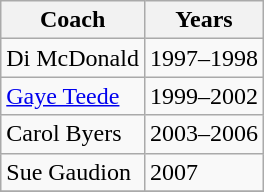<table class="wikitable collapsible">
<tr>
<th>Coach</th>
<th>Years</th>
</tr>
<tr>
<td>Di McDonald</td>
<td>1997–1998</td>
</tr>
<tr>
<td><a href='#'>Gaye Teede</a></td>
<td>1999–2002</td>
</tr>
<tr>
<td>Carol Byers</td>
<td>2003–2006</td>
</tr>
<tr>
<td>Sue Gaudion</td>
<td>2007</td>
</tr>
<tr>
</tr>
</table>
